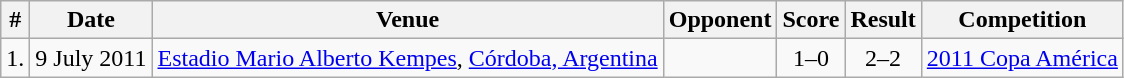<table class="wikitable" style="font-size:100%; text-align: left;">
<tr>
<th>#</th>
<th>Date</th>
<th>Venue</th>
<th>Opponent</th>
<th>Score</th>
<th>Result</th>
<th>Competition</th>
</tr>
<tr>
<td>1.</td>
<td>9 July 2011</td>
<td><a href='#'>Estadio Mario Alberto Kempes</a>, <a href='#'>Córdoba, Argentina</a></td>
<td></td>
<td align=center>1–0</td>
<td align=center>2–2</td>
<td><a href='#'>2011 Copa América</a></td>
</tr>
</table>
